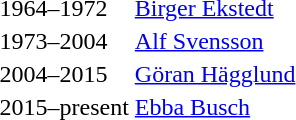<table --->
<tr>
<td>1964–1972</td>
<td><a href='#'>Birger Ekstedt</a></td>
</tr>
<tr>
<td>1973–2004</td>
<td><a href='#'>Alf Svensson</a></td>
</tr>
<tr>
<td>2004–2015</td>
<td><a href='#'>Göran Hägglund</a></td>
</tr>
<tr>
<td>2015–present</td>
<td><a href='#'>Ebba Busch</a></td>
</tr>
</table>
